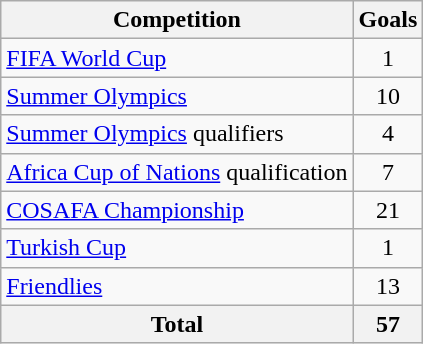<table class="wikitable sortable" style="text-align:center">
<tr>
<th scope="col">Competition</th>
<th scope="col">Goals</th>
</tr>
<tr>
<td style="text-align:left"><a href='#'>FIFA World Cup</a></td>
<td>1</td>
</tr>
<tr>
<td style="text-align:left"><a href='#'>Summer Olympics</a></td>
<td>10</td>
</tr>
<tr>
<td style="text-align:left"><a href='#'>Summer Olympics</a> qualifiers</td>
<td>4</td>
</tr>
<tr>
<td style="text-align:left"><a href='#'>Africa Cup of Nations</a> qualification</td>
<td>7</td>
</tr>
<tr>
<td style="text-align:left"><a href='#'>COSAFA Championship</a></td>
<td>21</td>
</tr>
<tr>
<td style="text-align:left"><a href='#'>Turkish Cup</a></td>
<td>1</td>
</tr>
<tr>
<td style="text-align:left"><a href='#'>Friendlies</a></td>
<td>13</td>
</tr>
<tr>
<th scope="row">Total</th>
<th scope="row">57</th>
</tr>
</table>
